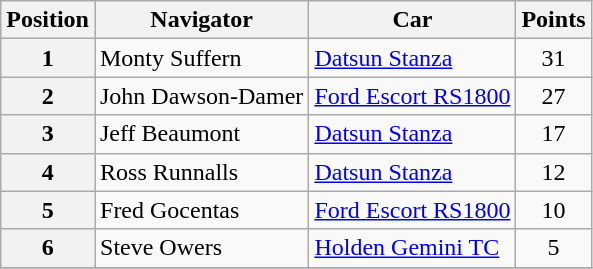<table class="wikitable" border="1">
<tr>
<th>Position</th>
<th>Navigator</th>
<th>Car</th>
<th>Points</th>
</tr>
<tr>
<th>1</th>
<td>Monty Suffern</td>
<td><a href='#'>Datsun Stanza</a></td>
<td align="center">31</td>
</tr>
<tr>
<th>2</th>
<td>John Dawson-Damer</td>
<td><a href='#'>Ford Escort RS1800</a></td>
<td align="center">27</td>
</tr>
<tr>
<th>3</th>
<td>Jeff Beaumont</td>
<td><a href='#'>Datsun Stanza</a></td>
<td align="center">17</td>
</tr>
<tr>
<th>4</th>
<td>Ross Runnalls</td>
<td><a href='#'>Datsun Stanza</a></td>
<td align="center">12</td>
</tr>
<tr>
<th>5</th>
<td>Fred Gocentas</td>
<td><a href='#'>Ford Escort RS1800</a></td>
<td align="center">10</td>
</tr>
<tr>
<th>6</th>
<td>Steve Owers</td>
<td><a href='#'>Holden Gemini TC</a></td>
<td align="center">5</td>
</tr>
<tr>
</tr>
</table>
